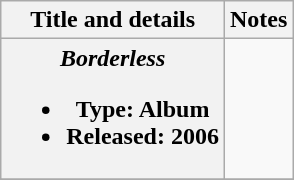<table class="wikitable plainrowheaders" style="text-align:center;">
<tr>
<th scope="col">Title and details</th>
<th scope="col">Notes</th>
</tr>
<tr>
<th scope="row"><strong><em>Borderless</em></strong><br><ul><li>Type: Album</li><li>Released: 2006</li></ul></th>
<td><br></td>
</tr>
<tr>
</tr>
</table>
